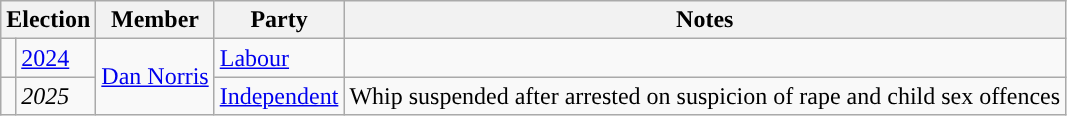<table class="wikitable">
<tr>
<th colspan="2">Election</th>
<th>Member</th>
<th>Party</th>
<th>Notes</th>
</tr>
<tr>
<td style="color:inherit;background-color: "></td>
<td><a href='#'>2024</a></td>
<td rowspan="2"><a href='#'>Dan Norris</a></td>
<td><a href='#'>Labour</a></td>
<td></td>
</tr>
<tr>
<td style="color:inherit;background-color: "></td>
<td><em>2025</em></td>
<td><a href='#'>Independent</a></td>
<td>Whip suspended after arrested on suspicion of rape and child sex offences</td>
</tr>
</table>
